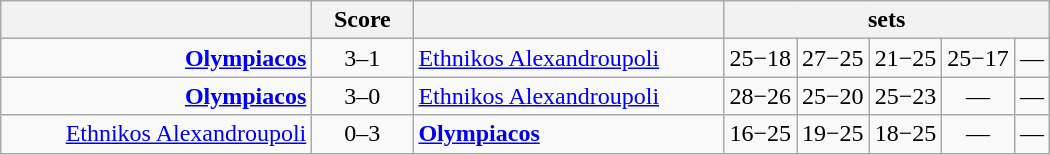<table class="wikitable" style="text-align: center; font-size:100%">
<tr>
<th width="200"></th>
<th width="60">Score</th>
<th width="200"></th>
<th width="60" colspan="5">sets</th>
</tr>
<tr>
<td style="text-align:right"><strong><a href='#'>Olympiacos</a></strong></td>
<td>3–1</td>
<td style="text-align:left"><a href='#'>Ethnikos Alexandroupoli</a></td>
<td>25−18</td>
<td>27−25</td>
<td>21−25</td>
<td>25−17</td>
<td>—</td>
</tr>
<tr>
<td style="text-align:right"><strong><a href='#'>Olympiacos</a></strong></td>
<td>3–0</td>
<td style="text-align:left"><a href='#'>Ethnikos Alexandroupoli</a></td>
<td>28−26</td>
<td>25−20</td>
<td>25−23</td>
<td>—</td>
<td>—</td>
</tr>
<tr>
<td style="text-align:right"><a href='#'>Ethnikos Alexandroupoli</a></td>
<td>0–3</td>
<td style="text-align:left"><strong><a href='#'>Olympiacos</a></strong></td>
<td>16−25</td>
<td>19−25</td>
<td>18−25</td>
<td>—</td>
<td>—</td>
</tr>
</table>
